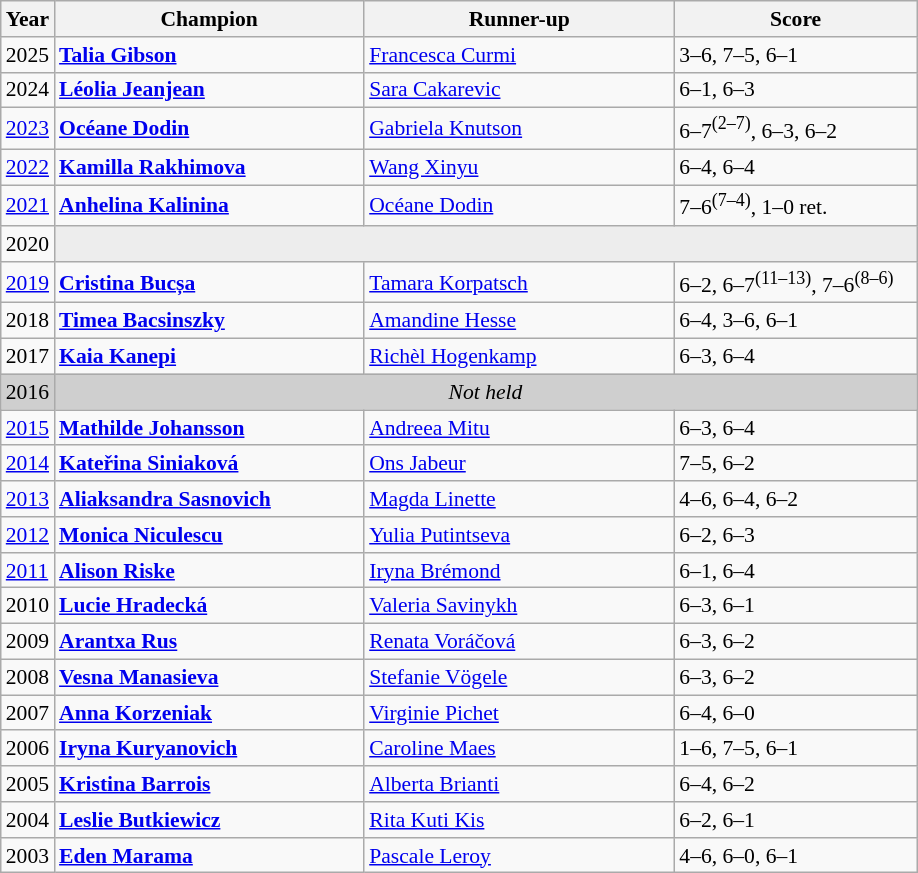<table class="wikitable" style="font-size:90%">
<tr>
<th>Year</th>
<th width="200">Champion</th>
<th width="200">Runner-up</th>
<th width="155">Score</th>
</tr>
<tr>
<td>2025</td>
<td> <strong><a href='#'>Talia Gibson</a></strong></td>
<td> <a href='#'>Francesca Curmi</a></td>
<td>3–6, 7–5, 6–1</td>
</tr>
<tr>
<td>2024</td>
<td> <strong><a href='#'>Léolia Jeanjean</a></strong></td>
<td> <a href='#'>Sara Cakarevic</a></td>
<td>6–1, 6–3</td>
</tr>
<tr>
<td><a href='#'>2023</a></td>
<td> <strong><a href='#'>Océane Dodin</a></strong></td>
<td> <a href='#'>Gabriela Knutson</a></td>
<td>6–7<sup>(2–7)</sup>, 6–3, 6–2</td>
</tr>
<tr>
<td><a href='#'>2022</a></td>
<td> <strong><a href='#'>Kamilla Rakhimova</a></strong></td>
<td> <a href='#'>Wang Xinyu</a></td>
<td>6–4, 6–4</td>
</tr>
<tr>
<td><a href='#'>2021</a></td>
<td> <strong><a href='#'>Anhelina Kalinina</a></strong></td>
<td> <a href='#'>Océane Dodin</a></td>
<td>7–6<sup>(7–4)</sup>, 1–0 ret.</td>
</tr>
<tr>
<td>2020</td>
<td colspan=3 bgcolor="#ededed"></td>
</tr>
<tr>
<td><a href='#'>2019</a></td>
<td> <strong><a href='#'>Cristina Bucșa</a></strong></td>
<td> <a href='#'>Tamara Korpatsch</a></td>
<td>6–2, 6–7<sup>(11–13)</sup>, 7–6<sup>(8–6)</sup></td>
</tr>
<tr>
<td>2018</td>
<td> <strong><a href='#'>Timea Bacsinszky</a></strong></td>
<td> <a href='#'>Amandine Hesse</a></td>
<td>6–4, 3–6, 6–1</td>
</tr>
<tr>
<td>2017</td>
<td> <strong><a href='#'>Kaia Kanepi</a></strong></td>
<td> <a href='#'>Richèl Hogenkamp</a></td>
<td>6–3, 6–4</td>
</tr>
<tr>
<td style="background:#cfcfcf">2016</td>
<td colspan=3 align=center style="background:#cfcfcf"><em>Not held</em></td>
</tr>
<tr>
<td><a href='#'>2015</a></td>
<td> <strong><a href='#'>Mathilde Johansson</a></strong></td>
<td> <a href='#'>Andreea Mitu</a></td>
<td>6–3, 6–4</td>
</tr>
<tr>
<td><a href='#'>2014</a></td>
<td> <strong><a href='#'>Kateřina Siniaková</a></strong></td>
<td> <a href='#'>Ons Jabeur</a></td>
<td>7–5, 6–2</td>
</tr>
<tr>
<td><a href='#'>2013</a></td>
<td> <strong><a href='#'>Aliaksandra Sasnovich</a></strong></td>
<td> <a href='#'>Magda Linette</a></td>
<td>4–6, 6–4, 6–2</td>
</tr>
<tr>
<td><a href='#'>2012</a></td>
<td> <strong><a href='#'>Monica Niculescu</a></strong></td>
<td> <a href='#'>Yulia Putintseva</a></td>
<td>6–2, 6–3</td>
</tr>
<tr>
<td><a href='#'>2011</a></td>
<td> <strong><a href='#'>Alison Riske</a></strong></td>
<td> <a href='#'>Iryna Brémond</a></td>
<td>6–1, 6–4</td>
</tr>
<tr>
<td>2010</td>
<td> <strong><a href='#'>Lucie Hradecká</a></strong></td>
<td> <a href='#'>Valeria Savinykh</a></td>
<td>6–3, 6–1</td>
</tr>
<tr>
<td>2009</td>
<td> <strong><a href='#'>Arantxa Rus</a></strong></td>
<td> <a href='#'>Renata Voráčová</a></td>
<td>6–3, 6–2</td>
</tr>
<tr>
<td>2008</td>
<td> <strong><a href='#'>Vesna Manasieva</a></strong></td>
<td> <a href='#'>Stefanie Vögele</a></td>
<td>6–3, 6–2</td>
</tr>
<tr>
<td>2007</td>
<td> <strong><a href='#'>Anna Korzeniak</a></strong></td>
<td> <a href='#'>Virginie Pichet</a></td>
<td>6–4, 6–0</td>
</tr>
<tr>
<td>2006</td>
<td> <strong><a href='#'>Iryna Kuryanovich</a></strong></td>
<td> <a href='#'>Caroline Maes</a></td>
<td>1–6, 7–5, 6–1</td>
</tr>
<tr>
<td>2005</td>
<td> <strong><a href='#'>Kristina Barrois</a></strong></td>
<td> <a href='#'>Alberta Brianti</a></td>
<td>6–4, 6–2</td>
</tr>
<tr>
<td>2004</td>
<td> <strong><a href='#'>Leslie Butkiewicz</a></strong></td>
<td> <a href='#'>Rita Kuti Kis</a></td>
<td>6–2, 6–1</td>
</tr>
<tr>
<td>2003</td>
<td> <strong><a href='#'>Eden Marama</a></strong></td>
<td> <a href='#'>Pascale Leroy</a></td>
<td>4–6, 6–0, 6–1</td>
</tr>
</table>
